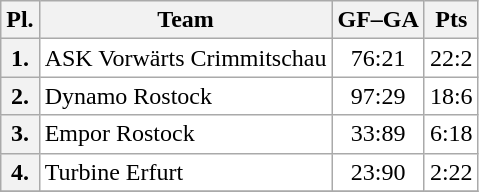<table class="wikitable">
<tr>
<th>Pl.</th>
<th>Team</th>
<th>GF–GA</th>
<th>Pts</th>
</tr>
<tr align="left" valign="top" bgcolor="#ffffff">
<th>1.</th>
<td>ASK Vorwärts Crimmitschau</td>
<td align="center">76:21</td>
<td align="center">22:2</td>
</tr>
<tr align="left" valign="top" bgcolor="#ffffff">
<th>2.</th>
<td>Dynamo Rostock</td>
<td align="center">97:29</td>
<td align="center">18:6</td>
</tr>
<tr align="left" valign="top" bgcolor="#ffffff">
<th>3.</th>
<td>Empor Rostock</td>
<td align="center">33:89</td>
<td align="center">6:18</td>
</tr>
<tr align="left" valign="top" bgcolor="#ffffff">
<th>4.</th>
<td>Turbine Erfurt</td>
<td align="center">23:90</td>
<td align="center">2:22</td>
</tr>
<tr align="left" valign="top" bgcolor="#ffffff">
</tr>
</table>
